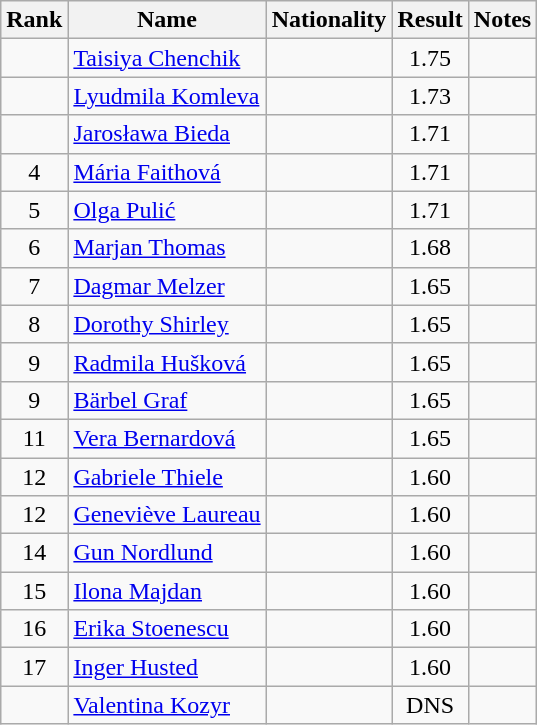<table class="wikitable sortable" style="text-align:center">
<tr>
<th>Rank</th>
<th>Name</th>
<th>Nationality</th>
<th>Result</th>
<th>Notes</th>
</tr>
<tr>
<td></td>
<td align=left><a href='#'>Taisiya Chenchik</a></td>
<td align=left></td>
<td>1.75</td>
<td></td>
</tr>
<tr>
<td></td>
<td align=left><a href='#'>Lyudmila Komleva</a></td>
<td align=left></td>
<td>1.73</td>
<td></td>
</tr>
<tr>
<td></td>
<td align=left><a href='#'>Jarosława Bieda</a></td>
<td align=left></td>
<td>1.71</td>
<td></td>
</tr>
<tr>
<td>4</td>
<td align=left><a href='#'>Mária Faithová</a></td>
<td align=left></td>
<td>1.71</td>
<td></td>
</tr>
<tr>
<td>5</td>
<td align=left><a href='#'>Olga Pulić</a></td>
<td align=left></td>
<td>1.71</td>
<td></td>
</tr>
<tr>
<td>6</td>
<td align=left><a href='#'>Marjan Thomas</a></td>
<td align=left></td>
<td>1.68</td>
<td></td>
</tr>
<tr>
<td>7</td>
<td align=left><a href='#'>Dagmar Melzer</a></td>
<td align=left></td>
<td>1.65</td>
<td></td>
</tr>
<tr>
<td>8</td>
<td align=left><a href='#'>Dorothy Shirley</a></td>
<td align=left></td>
<td>1.65</td>
<td></td>
</tr>
<tr>
<td>9</td>
<td align=left><a href='#'>Radmila Hušková</a></td>
<td align=left></td>
<td>1.65</td>
<td></td>
</tr>
<tr>
<td>9</td>
<td align=left><a href='#'>Bärbel Graf</a></td>
<td align=left></td>
<td>1.65</td>
<td></td>
</tr>
<tr>
<td>11</td>
<td align=left><a href='#'>Vera Bernardová</a></td>
<td align=left></td>
<td>1.65</td>
<td></td>
</tr>
<tr>
<td>12</td>
<td align=left><a href='#'>Gabriele Thiele</a></td>
<td align=left></td>
<td>1.60</td>
<td></td>
</tr>
<tr>
<td>12</td>
<td align=left><a href='#'>Geneviève Laureau</a></td>
<td align=left></td>
<td>1.60</td>
<td></td>
</tr>
<tr>
<td>14</td>
<td align=left><a href='#'>Gun Nordlund</a></td>
<td align=left></td>
<td>1.60</td>
<td></td>
</tr>
<tr>
<td>15</td>
<td align=left><a href='#'>Ilona Majdan</a></td>
<td align=left></td>
<td>1.60</td>
<td></td>
</tr>
<tr>
<td>16</td>
<td align=left><a href='#'>Erika Stoenescu</a></td>
<td align=left></td>
<td>1.60</td>
<td></td>
</tr>
<tr>
<td>17</td>
<td align=left><a href='#'>Inger Husted</a></td>
<td align=left></td>
<td>1.60</td>
<td></td>
</tr>
<tr>
<td></td>
<td align=left><a href='#'>Valentina Kozyr</a></td>
<td align=left></td>
<td>DNS</td>
<td></td>
</tr>
</table>
